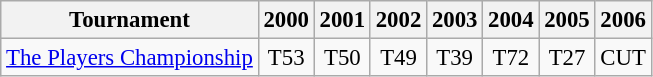<table class="wikitable" style="font-size:95%;text-align:center;">
<tr>
<th>Tournament</th>
<th>2000</th>
<th>2001</th>
<th>2002</th>
<th>2003</th>
<th>2004</th>
<th>2005</th>
<th>2006</th>
</tr>
<tr>
<td align=left><a href='#'>The Players Championship</a></td>
<td>T53</td>
<td>T50</td>
<td>T49</td>
<td>T39</td>
<td>T72</td>
<td>T27</td>
<td>CUT</td>
</tr>
</table>
